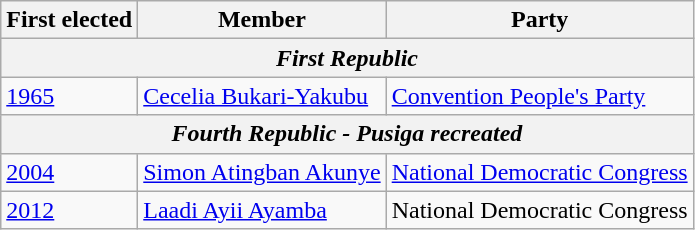<table class="wikitable">
<tr>
<th>First elected</th>
<th>Member</th>
<th>Party</th>
</tr>
<tr>
<th colspan=3><em>First Republic</em></th>
</tr>
<tr>
<td><a href='#'>1965</a></td>
<td><a href='#'>Cecelia Bukari-Yakubu</a></td>
<td><a href='#'>Convention People's Party</a></td>
</tr>
<tr>
<th colspan=3><em>Fourth Republic - Pusiga recreated</em></th>
</tr>
<tr>
<td><a href='#'>2004</a></td>
<td><a href='#'>Simon Atingban Akunye</a></td>
<td><a href='#'>National Democratic Congress</a></td>
</tr>
<tr>
<td><a href='#'>2012</a></td>
<td><a href='#'>Laadi Ayii Ayamba</a></td>
<td>National Democratic Congress</td>
</tr>
</table>
